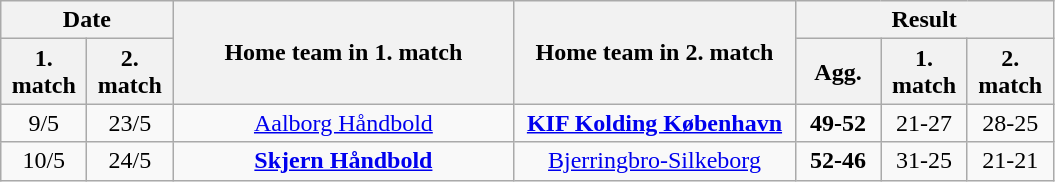<table class="wikitable" style="text-align:center; margin-left:1em;">
<tr>
<th colspan="2">Date</th>
<th rowspan="2" style="width:220px;">Home team in 1. match</th>
<th rowspan="2" style="width:180px;">Home team in 2. match</th>
<th colspan="3">Result</th>
</tr>
<tr>
<th style="width:50px;">1. match</th>
<th style="width:50px;">2. match</th>
<th style="width:50px;">Agg.</th>
<th style="width:50px;">1. match</th>
<th style="width:50px;">2. match</th>
</tr>
<tr>
<td>9/5</td>
<td>23/5</td>
<td><a href='#'>Aalborg Håndbold</a></td>
<td><strong><a href='#'>KIF Kolding København</a></strong></td>
<td><strong>49-52</strong></td>
<td>21-27</td>
<td>28-25</td>
</tr>
<tr>
<td>10/5</td>
<td>24/5</td>
<td><strong><a href='#'>Skjern Håndbold</a></strong></td>
<td><a href='#'>Bjerringbro-Silkeborg</a></td>
<td><strong>52-46</strong></td>
<td>31-25</td>
<td>21-21</td>
</tr>
</table>
